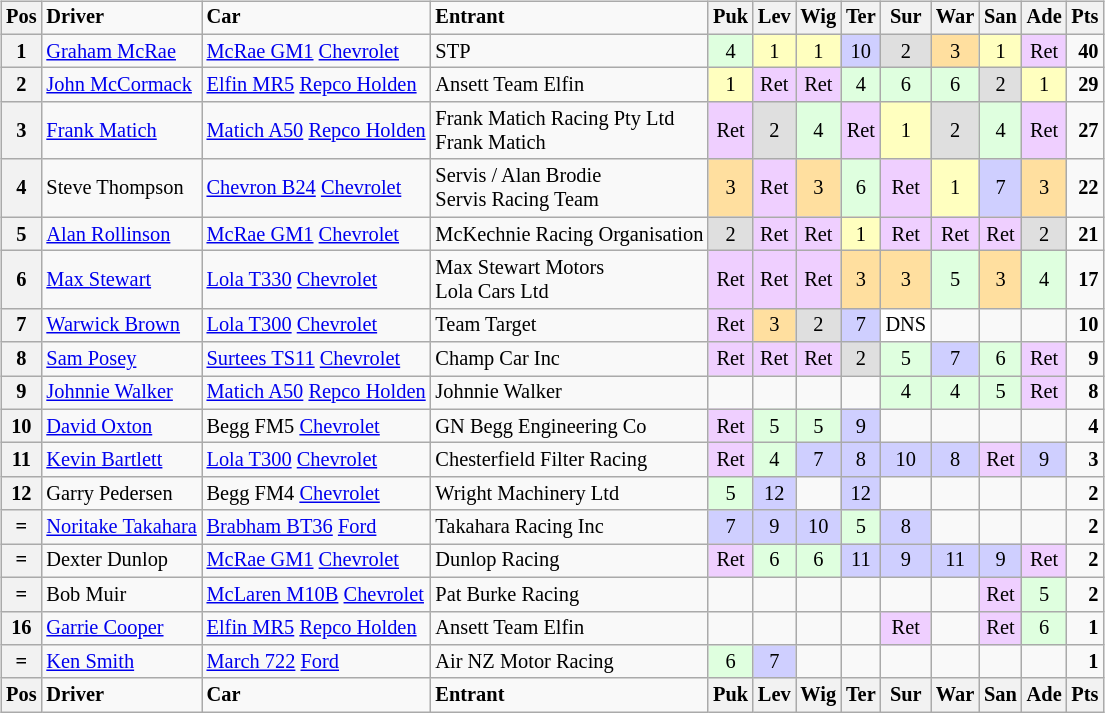<table>
<tr>
<td valign="top"><br><table class="wikitable" style="font-size: 85%">
<tr valign="top">
<th>Pos</th>
<td><strong>Driver</strong></td>
<td><strong>Car</strong></td>
<td><strong>Entrant</strong></td>
<th width="3%">Puk</th>
<th width="3%">Lev</th>
<th width="3%">Wig</th>
<th width="3%">Ter</th>
<th width="3%">Sur</th>
<th width="3%">War</th>
<th width="3%">San</th>
<th width="3%">Ade</th>
<th valign="middle">Pts</th>
</tr>
<tr align="center">
<th>1</th>
<td align="left"> <a href='#'>Graham McRae</a></td>
<td align="left"><a href='#'>McRae GM1</a> <a href='#'>Chevrolet</a></td>
<td align="left">STP</td>
<td style="background:#dfffdf;">4</td>
<td style="background:#ffffbf;">1</td>
<td style="background:#ffffbf;">1</td>
<td style="background:#cfcfff;">10</td>
<td style="background:#dfdfdf;">2</td>
<td style="background:#ffdf9f;">3</td>
<td style="background:#ffffbf;">1</td>
<td style="background:#efcfff;">Ret</td>
<td align="right"><strong>40</strong></td>
</tr>
<tr align="center">
<th>2</th>
<td align="left"> <a href='#'>John McCormack</a></td>
<td align="left"><a href='#'>Elfin MR5</a> <a href='#'>Repco Holden</a></td>
<td align="left">Ansett Team Elfin</td>
<td style="background:#ffffbf;">1</td>
<td style="background:#efcfff;">Ret</td>
<td style="background:#efcfff;">Ret</td>
<td style="background:#dfffdf;">4</td>
<td style="background:#dfffdf;">6</td>
<td style="background:#dfffdf;">6</td>
<td style="background:#dfdfdf;">2</td>
<td style="background:#ffffbf;">1</td>
<td align="right"><strong>29</strong></td>
</tr>
<tr align="center">
<th>3</th>
<td align="left"> <a href='#'>Frank Matich</a></td>
<td align="left"><a href='#'>Matich A50</a> <a href='#'>Repco Holden</a></td>
<td align="left">Frank Matich Racing Pty Ltd <br> Frank Matich</td>
<td style="background:#efcfff;">Ret</td>
<td style="background:#dfdfdf;">2</td>
<td style="background:#dfffdf;">4</td>
<td style="background:#efcfff;">Ret</td>
<td style="background:#ffffbf;">1</td>
<td style="background:#dfdfdf;">2</td>
<td style="background:#dfffdf;">4</td>
<td style="background:#efcfff;">Ret</td>
<td align="right"><strong>27</strong></td>
</tr>
<tr align="center">
<th>4</th>
<td align="left"> Steve Thompson</td>
<td align="left"><a href='#'>Chevron B24</a> <a href='#'>Chevrolet</a></td>
<td align="left">Servis / Alan Brodie <br> Servis Racing Team</td>
<td style="background:#ffdf9f;">3</td>
<td style="background:#efcfff;">Ret</td>
<td style="background:#ffdf9f;">3</td>
<td style="background:#dfffdf;">6</td>
<td style="background:#efcfff;">Ret</td>
<td style="background:#ffffbf;">1</td>
<td style="background:#cfcfff;">7</td>
<td style="background:#ffdf9f;">3</td>
<td align="right"><strong>22</strong></td>
</tr>
<tr align="center">
<th>5</th>
<td align="left"> <a href='#'>Alan Rollinson</a></td>
<td align="left"><a href='#'>McRae GM1</a> <a href='#'>Chevrolet</a></td>
<td align="left">McKechnie Racing Organisation</td>
<td style="background:#dfdfdf;">2</td>
<td style="background:#efcfff;">Ret</td>
<td style="background:#efcfff;">Ret</td>
<td style="background:#ffffbf;">1</td>
<td style="background:#efcfff;">Ret</td>
<td style="background:#efcfff;">Ret</td>
<td style="background:#efcfff;">Ret</td>
<td style="background:#dfdfdf;">2</td>
<td align="right"><strong>21</strong></td>
</tr>
<tr align="center">
<th>6</th>
<td align="left"> <a href='#'>Max Stewart</a></td>
<td align="left"><a href='#'>Lola T330</a> <a href='#'>Chevrolet</a></td>
<td align="left">Max Stewart Motors <br> Lola Cars Ltd</td>
<td style="background:#efcfff;">Ret</td>
<td style="background:#efcfff;">Ret</td>
<td style="background:#efcfff;">Ret</td>
<td style="background:#ffdf9f;">3</td>
<td style="background:#ffdf9f;">3</td>
<td style="background:#dfffdf;">5</td>
<td style="background:#ffdf9f;">3</td>
<td style="background:#dfffdf;">4</td>
<td align="right"><strong>17</strong></td>
</tr>
<tr align="center">
<th>7</th>
<td align="left"> <a href='#'>Warwick Brown</a></td>
<td align="left"><a href='#'>Lola T300</a> <a href='#'>Chevrolet</a></td>
<td align="left">Team Target</td>
<td style="background:#efcfff;">Ret</td>
<td style="background:#ffdf9f;">3</td>
<td style="background:#dfdfdf;">2</td>
<td style="background:#cfcfff;">7</td>
<td style="background:#ffffff;">DNS</td>
<td></td>
<td></td>
<td></td>
<td align="right"><strong>10</strong></td>
</tr>
<tr align="center">
<th>8</th>
<td align="left"> <a href='#'>Sam Posey</a></td>
<td align="left"><a href='#'>Surtees TS11</a> <a href='#'>Chevrolet</a></td>
<td align="left">Champ Car Inc</td>
<td style="background:#efcfff;">Ret</td>
<td style="background:#efcfff;">Ret</td>
<td style="background:#efcfff;">Ret</td>
<td style="background:#dfdfdf;">2</td>
<td style="background:#dfffdf;">5</td>
<td style="background:#cfcfff;">7</td>
<td style="background:#dfffdf;">6</td>
<td style="background:#efcfff;">Ret</td>
<td align="right"><strong>9</strong></td>
</tr>
<tr align="center">
<th>9</th>
<td align="left"> <a href='#'>Johnnie Walker</a></td>
<td align="left"><a href='#'>Matich A50</a> <a href='#'>Repco Holden</a></td>
<td align="left">Johnnie Walker</td>
<td></td>
<td></td>
<td></td>
<td></td>
<td style="background:#dfffdf;">4</td>
<td style="background:#dfffdf;">4</td>
<td style="background:#dfffdf;">5</td>
<td style="background:#efcfff;">Ret</td>
<td align="right"><strong>8</strong></td>
</tr>
<tr align="center">
<th>10</th>
<td align="left"> <a href='#'>David Oxton</a></td>
<td align="left">Begg FM5 <a href='#'>Chevrolet</a></td>
<td align="left">GN Begg Engineering Co</td>
<td style="background:#efcfff;">Ret</td>
<td style="background:#dfffdf;">5</td>
<td style="background:#dfffdf;">5</td>
<td style="background:#cfcfff;">9</td>
<td></td>
<td></td>
<td></td>
<td></td>
<td align="right"><strong>4</strong></td>
</tr>
<tr align="center">
<th>11</th>
<td align="left"> <a href='#'>Kevin Bartlett</a></td>
<td align="left"><a href='#'>Lola T300</a> <a href='#'>Chevrolet</a></td>
<td align="left">Chesterfield Filter Racing</td>
<td style="background:#efcfff;">Ret</td>
<td style="background:#dfffdf;">4</td>
<td style="background:#cfcfff;">7</td>
<td style="background:#cfcfff;">8</td>
<td style="background:#cfcfff;">10</td>
<td style="background:#cfcfff;">8</td>
<td style="background:#efcfff;">Ret</td>
<td style="background:#cfcfff;">9</td>
<td align="right"><strong>3</strong></td>
</tr>
<tr align="center">
<th>12</th>
<td align="left"> Garry Pedersen</td>
<td align="left">Begg FM4 <a href='#'>Chevrolet</a></td>
<td align="left">Wright Machinery Ltd</td>
<td style="background:#dfffdf;">5</td>
<td style="background:#cfcfff;">12</td>
<td></td>
<td style="background:#cfcfff;">12</td>
<td></td>
<td></td>
<td></td>
<td></td>
<td align="right"><strong>2</strong></td>
</tr>
<tr align="center">
<th>=</th>
<td align="left"> <a href='#'>Noritake Takahara</a></td>
<td align="left"><a href='#'>Brabham BT36</a> <a href='#'>Ford</a></td>
<td align="left">Takahara Racing Inc</td>
<td style="background:#cfcfff;">7</td>
<td style="background:#cfcfff;">9</td>
<td style="background:#cfcfff;">10</td>
<td style="background:#dfffdf;">5</td>
<td style="background:#cfcfff;">8</td>
<td></td>
<td></td>
<td></td>
<td align="right"><strong>2</strong></td>
</tr>
<tr align="center">
<th>=</th>
<td align="left"> Dexter Dunlop</td>
<td align="left"><a href='#'>McRae GM1</a> <a href='#'>Chevrolet</a></td>
<td align="left">Dunlop Racing</td>
<td style="background:#efcfff;">Ret</td>
<td style="background:#dfffdf;">6</td>
<td style="background:#dfffdf;">6</td>
<td style="background:#cfcfff;">11</td>
<td style="background:#cfcfff;">9</td>
<td style="background:#cfcfff;">11</td>
<td style="background:#cfcfff;">9</td>
<td style="background:#efcfff;">Ret</td>
<td align="right"><strong>2</strong></td>
</tr>
<tr align="center">
<th>=</th>
<td align="left"> Bob Muir</td>
<td align="left"><a href='#'>McLaren M10B</a> <a href='#'>Chevrolet</a></td>
<td align="left">Pat Burke Racing</td>
<td></td>
<td></td>
<td></td>
<td></td>
<td></td>
<td></td>
<td style="background:#efcfff;">Ret</td>
<td style="background:#dfffdf;">5</td>
<td align="right"><strong>2</strong></td>
</tr>
<tr align="center">
<th>16</th>
<td align="left"> <a href='#'>Garrie Cooper</a></td>
<td align="left"><a href='#'>Elfin MR5</a> <a href='#'>Repco Holden</a></td>
<td align="left">Ansett Team Elfin</td>
<td></td>
<td></td>
<td></td>
<td></td>
<td style="background:#efcfff;">Ret</td>
<td></td>
<td style="background:#efcfff;">Ret</td>
<td style="background:#dfffdf;">6</td>
<td align="right"><strong>1</strong></td>
</tr>
<tr align="center">
<th>=</th>
<td align="left"> <a href='#'>Ken Smith</a></td>
<td align="left"><a href='#'>March 722</a> <a href='#'>Ford</a></td>
<td align="left">Air NZ Motor Racing</td>
<td style="background:#dfffdf;">6</td>
<td style="background:#cfcfff;">7</td>
<td></td>
<td></td>
<td></td>
<td></td>
<td></td>
<td></td>
<td align="right"><strong>1</strong></td>
</tr>
<tr valign="top">
<th valign="middle">Pos</th>
<td><strong>Driver</strong></td>
<td><strong>Car</strong></td>
<td><strong>Entrant</strong></td>
<th width="3%">Puk</th>
<th width="3%">Lev</th>
<th width="3%">Wig</th>
<th width="3%">Ter</th>
<th width="3%">Sur</th>
<th width="3%">War</th>
<th width="3%">San</th>
<th width="3%">Ade</th>
<th valign="middle">Pts</th>
</tr>
</table>
</td>
<td valign="top"><br></td>
</tr>
</table>
